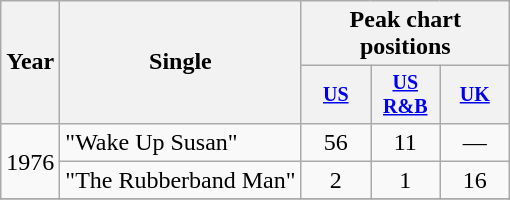<table class="wikitable" style="text-align:center;">
<tr>
<th rowspan="2">Year</th>
<th rowspan="2">Single</th>
<th colspan="3">Peak chart positions</th>
</tr>
<tr style="font-size:smaller;">
<th width="40"><a href='#'>US</a><br></th>
<th width="40"><a href='#'>US<br>R&B</a><br></th>
<th width="40"><a href='#'>UK</a><br></th>
</tr>
<tr>
<td rowspan="2">1976</td>
<td align="left">"Wake Up Susan"</td>
<td>56</td>
<td>11</td>
<td>—</td>
</tr>
<tr>
<td align="left">"The Rubberband Man"</td>
<td>2</td>
<td>1</td>
<td>16</td>
</tr>
<tr>
</tr>
</table>
